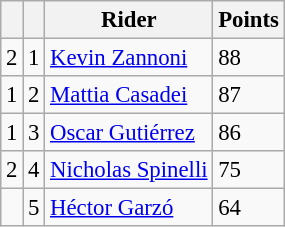<table class="wikitable" style="font-size: 95%;">
<tr>
<th></th>
<th></th>
<th>Rider</th>
<th>Points</th>
</tr>
<tr>
<td> 2</td>
<td align=center>1</td>
<td> <a href='#'>Kevin Zannoni</a></td>
<td align=left>88</td>
</tr>
<tr>
<td> 1</td>
<td align=center>2</td>
<td> <a href='#'>Mattia Casadei</a></td>
<td align=left>87</td>
</tr>
<tr>
<td> 1</td>
<td align=center>3</td>
<td> <a href='#'>Oscar Gutiérrez</a></td>
<td align=left>86</td>
</tr>
<tr>
<td> 2</td>
<td align=center>4</td>
<td> <a href='#'>Nicholas Spinelli</a></td>
<td align=left>75</td>
</tr>
<tr>
<td></td>
<td align=center>5</td>
<td> <a href='#'>Héctor Garzó</a></td>
<td align=left>64</td>
</tr>
</table>
